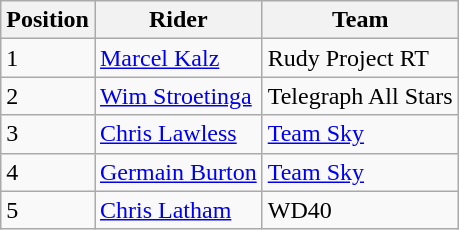<table class="wikitable">
<tr>
<th>Position</th>
<th>Rider</th>
<th>Team</th>
</tr>
<tr>
<td>1</td>
<td><a href='#'>Marcel Kalz</a></td>
<td>Rudy Project RT</td>
</tr>
<tr>
<td>2</td>
<td><a href='#'>Wim Stroetinga</a></td>
<td>Telegraph All Stars</td>
</tr>
<tr>
<td>3</td>
<td><a href='#'>Chris Lawless</a></td>
<td><a href='#'>Team Sky</a></td>
</tr>
<tr>
<td>4</td>
<td><a href='#'>Germain Burton</a></td>
<td><a href='#'>Team Sky</a></td>
</tr>
<tr>
<td>5</td>
<td><a href='#'>Chris Latham</a></td>
<td>WD40</td>
</tr>
</table>
